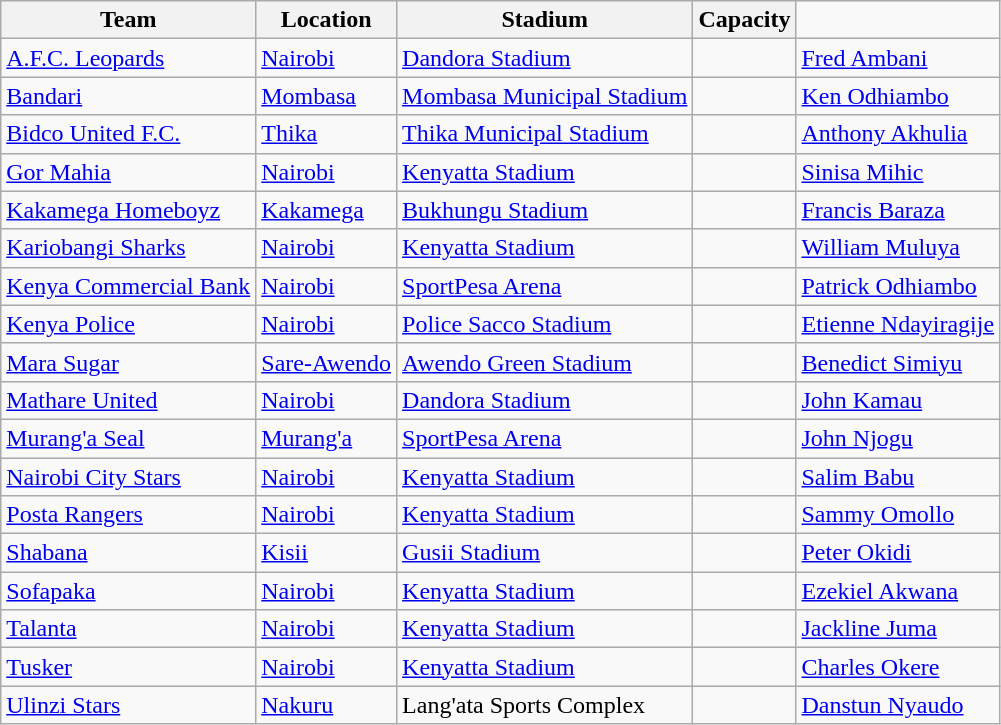<table class="wikitable sortable">
<tr>
<th>Team</th>
<th>Location</th>
<th>Stadium</th>
<th>Capacity</th>
</tr>
<tr>
<td><a href='#'>A.F.C. Leopards</a></td>
<td><a href='#'>Nairobi</a></td>
<td><a href='#'>Dandora Stadium</a></td>
<td align="center"></td>
<td> <a href='#'>Fred Ambani</a></td>
</tr>
<tr>
<td><a href='#'>Bandari</a></td>
<td><a href='#'>Mombasa</a></td>
<td><a href='#'>Mombasa Municipal Stadium</a></td>
<td align="center"></td>
<td> <a href='#'>Ken Odhiambo</a></td>
</tr>
<tr>
<td><a href='#'>Bidco United F.C.</a></td>
<td><a href='#'>Thika</a></td>
<td><a href='#'>Thika Municipal Stadium</a></td>
<td align="center"></td>
<td> <a href='#'>Anthony Akhulia</a></td>
</tr>
<tr>
<td><a href='#'>Gor Mahia</a></td>
<td><a href='#'>Nairobi</a></td>
<td><a href='#'>Kenyatta Stadium</a></td>
<td align="center"></td>
<td> <a href='#'>Sinisa Mihic</a></td>
</tr>
<tr>
<td><a href='#'>Kakamega Homeboyz</a></td>
<td><a href='#'>Kakamega</a></td>
<td><a href='#'>Bukhungu Stadium</a></td>
<td align="center"></td>
<td> <a href='#'>Francis Baraza</a></td>
</tr>
<tr>
<td><a href='#'>Kariobangi Sharks</a></td>
<td><a href='#'>Nairobi</a></td>
<td><a href='#'>Kenyatta Stadium</a></td>
<td align="center"></td>
<td> <a href='#'>William Muluya</a></td>
</tr>
<tr>
<td><a href='#'>Kenya Commercial Bank</a></td>
<td><a href='#'>Nairobi</a></td>
<td><a href='#'>SportPesa Arena</a></td>
<td align="center"></td>
<td> <a href='#'>Patrick Odhiambo</a></td>
</tr>
<tr>
<td><a href='#'>Kenya Police</a></td>
<td><a href='#'>Nairobi</a></td>
<td><a href='#'>Police Sacco Stadium</a></td>
<td align="center"></td>
<td> <a href='#'>Etienne Ndayiragije</a></td>
</tr>
<tr>
<td><a href='#'>Mara Sugar</a></td>
<td><a href='#'>Sare-Awendo</a></td>
<td><a href='#'>Awendo Green Stadium</a></td>
<td align="center"></td>
<td> <a href='#'>Benedict Simiyu</a></td>
</tr>
<tr>
<td><a href='#'>Mathare United</a></td>
<td><a href='#'>Nairobi</a></td>
<td><a href='#'>Dandora Stadium</a></td>
<td align="center"></td>
<td> <a href='#'>John Kamau</a></td>
</tr>
<tr>
<td><a href='#'>Murang'a Seal</a></td>
<td><a href='#'>Murang'a</a></td>
<td><a href='#'>SportPesa Arena</a></td>
<td align="center"></td>
<td> <a href='#'>John Njogu</a></td>
</tr>
<tr>
<td><a href='#'>Nairobi City Stars</a></td>
<td><a href='#'>Nairobi</a></td>
<td><a href='#'>Kenyatta Stadium</a></td>
<td align="center"></td>
<td> <a href='#'>Salim Babu</a></td>
</tr>
<tr>
<td><a href='#'>Posta Rangers</a></td>
<td><a href='#'>Nairobi</a></td>
<td><a href='#'>Kenyatta Stadium</a></td>
<td align="center"></td>
<td> <a href='#'>Sammy Omollo</a></td>
</tr>
<tr>
<td><a href='#'>Shabana</a></td>
<td><a href='#'>Kisii</a></td>
<td><a href='#'>Gusii Stadium</a></td>
<td align="center"></td>
<td> <a href='#'>Peter Okidi</a></td>
</tr>
<tr>
<td><a href='#'>Sofapaka</a></td>
<td><a href='#'>Nairobi</a></td>
<td><a href='#'>Kenyatta Stadium</a></td>
<td align="center"></td>
<td> <a href='#'>Ezekiel Akwana</a></td>
</tr>
<tr>
<td><a href='#'>Talanta</a></td>
<td><a href='#'>Nairobi</a></td>
<td><a href='#'>Kenyatta Stadium</a></td>
<td align="center"></td>
<td> <a href='#'>Jackline Juma</a></td>
</tr>
<tr>
<td><a href='#'>Tusker</a></td>
<td><a href='#'>Nairobi</a></td>
<td><a href='#'>Kenyatta Stadium</a></td>
<td align="center"></td>
<td> <a href='#'>Charles Okere</a></td>
</tr>
<tr>
<td><a href='#'>Ulinzi Stars</a></td>
<td><a href='#'>Nakuru</a></td>
<td>Lang'ata Sports Complex</td>
<td align="center"></td>
<td> <a href='#'>Danstun Nyaudo</a></td>
</tr>
</table>
